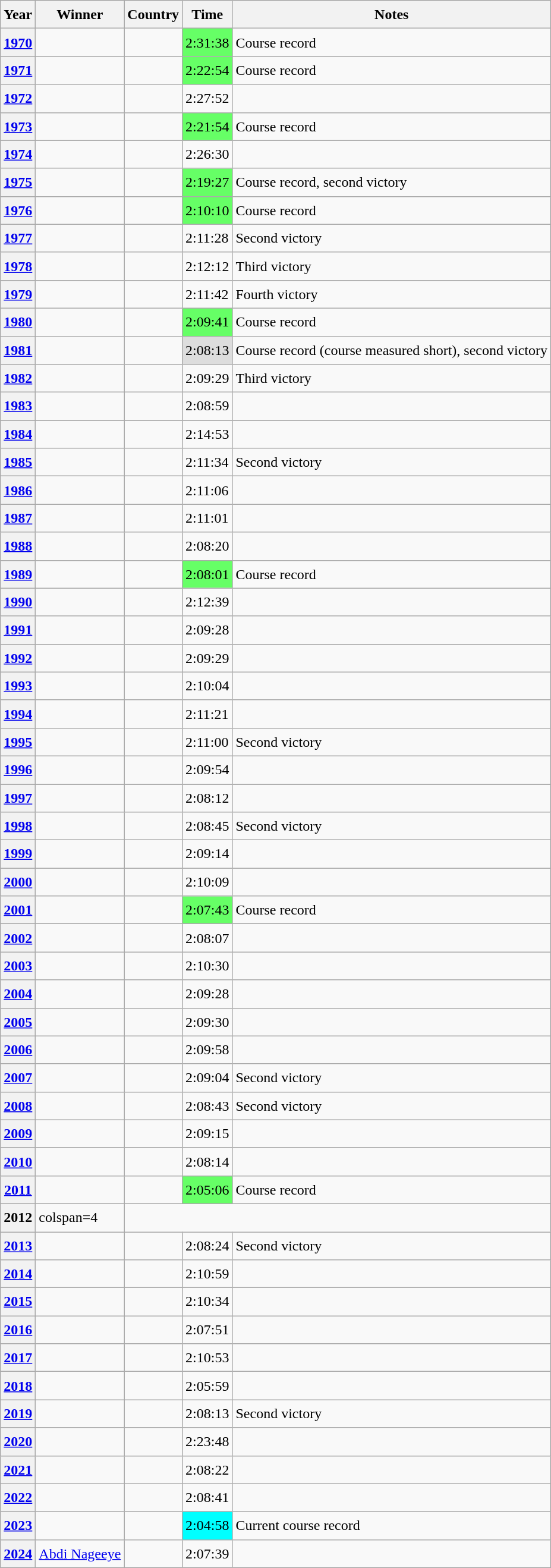<table class="wikitable sortable" style="font-size:1.00em; line-height:1.5em;">
<tr>
<th scope="col">Year</th>
<th scope="col">Winner</th>
<th scope="col">Country</th>
<th scope="col" data-sort-type="time">Time</th>
<th scope="col" class="unsortable">Notes</th>
</tr>
<tr>
<th scope="row"><a href='#'>1970</a></th>
<td></td>
<td></td>
<td style="background-color:#66ff66">2:31:38</td>
<td>Course record</td>
</tr>
<tr>
<th scope="row"><a href='#'>1971</a></th>
<td></td>
<td></td>
<td style="background-color:#66ff66">2:22:54</td>
<td>Course record</td>
</tr>
<tr>
<th scope="row"><a href='#'>1972</a></th>
<td></td>
<td></td>
<td>2:27:52</td>
<td></td>
</tr>
<tr>
<th scope="row"><a href='#'>1973</a></th>
<td></td>
<td></td>
<td style="background-color:#66ff66">2:21:54</td>
<td>Course record</td>
</tr>
<tr>
<th scope="row"><a href='#'>1974</a></th>
<td></td>
<td></td>
<td>2:26:30</td>
<td></td>
</tr>
<tr>
<th scope="row"><a href='#'>1975</a></th>
<td></td>
<td></td>
<td style="background-color:#66ff66">2:19:27</td>
<td>Course record, second victory</td>
</tr>
<tr>
<th scope="row"><a href='#'>1976</a></th>
<td></td>
<td></td>
<td style="background-color:#66ff66">2:10:10</td>
<td>Course record</td>
</tr>
<tr>
<th scope="row"><a href='#'>1977</a></th>
<td></td>
<td></td>
<td>2:11:28</td>
<td>Second victory</td>
</tr>
<tr>
<th scope="row"><a href='#'>1978</a></th>
<td></td>
<td></td>
<td>2:12:12</td>
<td>Third victory</td>
</tr>
<tr>
<th scope="row"><a href='#'>1979</a></th>
<td></td>
<td></td>
<td>2:11:42</td>
<td>Fourth victory</td>
</tr>
<tr>
<th scope="row"><a href='#'>1980</a></th>
<td></td>
<td></td>
<td style="background-color:#66ff66">2:09:41</td>
<td>Course record</td>
</tr>
<tr>
<th scope="row"><a href='#'>1981</a></th>
<td></td>
<td></td>
<td style="background-color:#dddddd">2:08:13</td>
<td>Course record (course measured short), second victory</td>
</tr>
<tr>
<th scope="row"><a href='#'>1982</a></th>
<td></td>
<td></td>
<td>2:09:29</td>
<td>Third victory</td>
</tr>
<tr>
<th scope="row"><a href='#'>1983</a></th>
<td></td>
<td></td>
<td>2:08:59</td>
<td></td>
</tr>
<tr>
<th scope="row"><a href='#'>1984</a></th>
<td></td>
<td></td>
<td>2:14:53</td>
<td></td>
</tr>
<tr>
<th scope="row"><a href='#'>1985</a></th>
<td></td>
<td></td>
<td>2:11:34</td>
<td>Second victory</td>
</tr>
<tr>
<th scope="row"><a href='#'>1986</a></th>
<td></td>
<td></td>
<td>2:11:06</td>
<td></td>
</tr>
<tr>
<th scope="row"><a href='#'>1987</a></th>
<td></td>
<td></td>
<td>2:11:01</td>
<td></td>
</tr>
<tr>
<th scope="row"><a href='#'>1988</a></th>
<td></td>
<td></td>
<td>2:08:20</td>
<td></td>
</tr>
<tr>
<th scope="row"><a href='#'>1989</a></th>
<td></td>
<td></td>
<td style="background-color:#66ff66">2:08:01</td>
<td>Course record</td>
</tr>
<tr>
<th scope="row"><a href='#'>1990</a></th>
<td></td>
<td></td>
<td>2:12:39</td>
<td></td>
</tr>
<tr>
<th scope="row"><a href='#'>1991</a></th>
<td></td>
<td></td>
<td>2:09:28</td>
<td></td>
</tr>
<tr>
<th scope="row"><a href='#'>1992</a></th>
<td></td>
<td></td>
<td>2:09:29</td>
<td></td>
</tr>
<tr>
<th scope="row"><a href='#'>1993</a></th>
<td></td>
<td></td>
<td>2:10:04</td>
<td></td>
</tr>
<tr>
<th scope="row"><a href='#'>1994</a></th>
<td></td>
<td></td>
<td>2:11:21</td>
<td></td>
</tr>
<tr>
<th scope="row"><a href='#'>1995</a></th>
<td></td>
<td></td>
<td>2:11:00</td>
<td>Second victory</td>
</tr>
<tr>
<th scope="row"><a href='#'>1996</a></th>
<td></td>
<td></td>
<td>2:09:54</td>
<td></td>
</tr>
<tr>
<th scope="row"><a href='#'>1997</a></th>
<td></td>
<td></td>
<td>2:08:12</td>
<td></td>
</tr>
<tr>
<th scope="row"><a href='#'>1998</a></th>
<td></td>
<td></td>
<td>2:08:45</td>
<td>Second victory</td>
</tr>
<tr>
<th scope="row"><a href='#'>1999</a></th>
<td></td>
<td></td>
<td>2:09:14</td>
<td></td>
</tr>
<tr>
<th scope="row"><a href='#'>2000</a></th>
<td></td>
<td></td>
<td>2:10:09</td>
<td></td>
</tr>
<tr>
<th scope="row"><a href='#'>2001</a></th>
<td></td>
<td></td>
<td style="background-color:#66ff66">2:07:43</td>
<td>Course record</td>
</tr>
<tr>
<th scope="row"><a href='#'>2002</a></th>
<td></td>
<td></td>
<td>2:08:07</td>
<td></td>
</tr>
<tr>
<th scope="row"><a href='#'>2003</a></th>
<td></td>
<td></td>
<td>2:10:30</td>
<td></td>
</tr>
<tr>
<th scope="row"><a href='#'>2004</a></th>
<td></td>
<td></td>
<td>2:09:28</td>
<td></td>
</tr>
<tr>
<th scope="row"><a href='#'>2005</a></th>
<td></td>
<td></td>
<td>2:09:30</td>
<td></td>
</tr>
<tr>
<th scope="row"><a href='#'>2006</a></th>
<td></td>
<td></td>
<td>2:09:58</td>
<td></td>
</tr>
<tr>
<th scope="row"><a href='#'>2007</a></th>
<td></td>
<td></td>
<td>2:09:04</td>
<td>Second victory</td>
</tr>
<tr>
<th scope="row"><a href='#'>2008</a></th>
<td></td>
<td></td>
<td>2:08:43</td>
<td>Second victory</td>
</tr>
<tr>
<th scope="row"><a href='#'>2009</a></th>
<td></td>
<td></td>
<td>2:09:15</td>
<td></td>
</tr>
<tr>
<th scope="row"><a href='#'>2010</a></th>
<td></td>
<td></td>
<td>2:08:14</td>
<td></td>
</tr>
<tr>
<th scope="row"><a href='#'>2011</a></th>
<td></td>
<td></td>
<td style="background-color:#66ff66">2:05:06</td>
<td>Course record</td>
</tr>
<tr>
<th scope="row">2012</th>
<td>colspan=4 </td>
</tr>
<tr>
<th scope="row"><a href='#'>2013</a></th>
<td></td>
<td></td>
<td>2:08:24</td>
<td>Second victory</td>
</tr>
<tr>
<th scope="row"><a href='#'>2014</a></th>
<td></td>
<td></td>
<td>2:10:59</td>
<td></td>
</tr>
<tr>
<th scope="row"><a href='#'>2015</a></th>
<td></td>
<td></td>
<td>2:10:34</td>
<td></td>
</tr>
<tr>
<th scope="row"><a href='#'>2016</a></th>
<td></td>
<td></td>
<td>2:07:51</td>
<td></td>
</tr>
<tr>
<th scope="row"><a href='#'>2017</a></th>
<td></td>
<td></td>
<td>2:10:53</td>
<td></td>
</tr>
<tr>
<th scope="row"><a href='#'>2018</a></th>
<td></td>
<td></td>
<td>2:05:59</td>
<td></td>
</tr>
<tr>
<th scope="row"><a href='#'>2019</a></th>
<td></td>
<td></td>
<td>2:08:13</td>
<td>Second victory</td>
</tr>
<tr>
<th scope="row"><a href='#'>2020</a></th>
<td></td>
<td></td>
<td>2:23:48</td>
<td></td>
</tr>
<tr>
<th scope="row"><a href='#'>2021</a></th>
<td></td>
<td></td>
<td>2:08:22</td>
<td></td>
</tr>
<tr>
<th scope="row"><a href='#'>2022</a></th>
<td></td>
<td></td>
<td>2:08:41</td>
<td></td>
</tr>
<tr>
<th scope="row"><a href='#'>2023</a></th>
<td></td>
<td></td>
<td style="background-color:#00ffff">2:04:58</td>
<td>Current course record</td>
</tr>
<tr>
<th><a href='#'>2024</a></th>
<td><a href='#'>Abdi Nageeye</a></td>
<td></td>
<td>2:07:39</td>
<td></td>
</tr>
</table>
